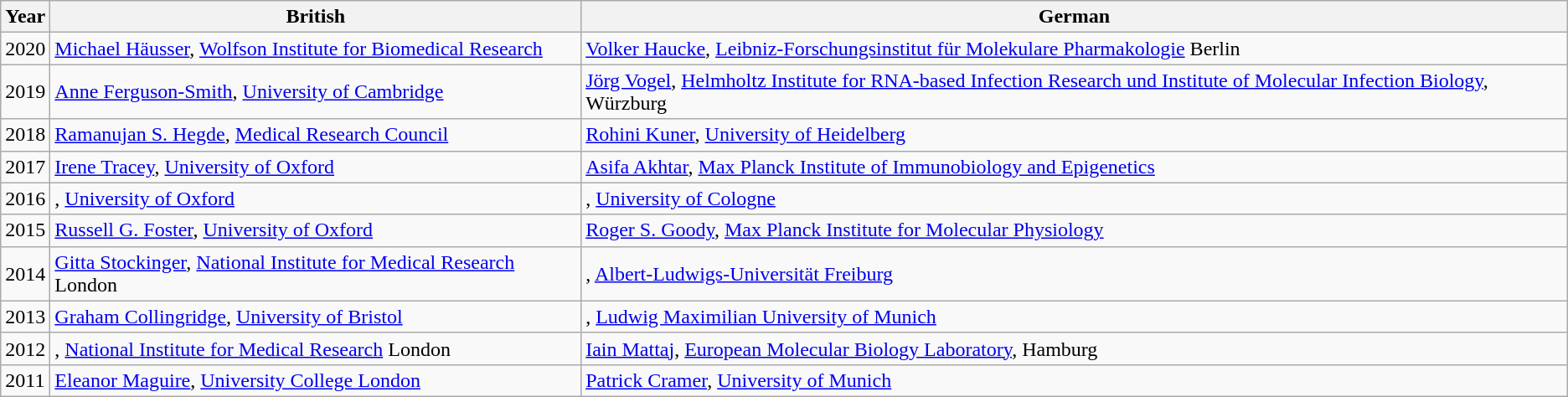<table class="wikitable">
<tr>
<th>Year</th>
<th>British</th>
<th>German</th>
</tr>
<tr>
<td>2020</td>
<td><a href='#'>Michael Häusser</a>, <a href='#'>Wolfson Institute for Biomedical Research</a></td>
<td><a href='#'>Volker Haucke</a>, <a href='#'>Leibniz-Forschungsinstitut für Molekulare Pharmakologie</a> Berlin</td>
</tr>
<tr>
<td>2019</td>
<td><a href='#'>Anne Ferguson-Smith</a>, <a href='#'>University of Cambridge</a></td>
<td><a href='#'>Jörg Vogel</a>, <a href='#'>Helmholtz Institute for RNA-based Infection Research und Institute of Molecular Infection Biology</a>, Würzburg</td>
</tr>
<tr>
<td>2018</td>
<td><a href='#'>Ramanujan S. Hegde</a>, <a href='#'>Medical Research Council</a></td>
<td><a href='#'>Rohini Kuner</a>, <a href='#'>University of Heidelberg</a></td>
</tr>
<tr>
<td>2017</td>
<td><a href='#'>Irene Tracey</a>, <a href='#'>University of Oxford</a></td>
<td><a href='#'>Asifa Akhtar</a>, <a href='#'>Max Planck Institute of Immunobiology and Epigenetics</a></td>
</tr>
<tr>
<td>2016</td>
<td>, <a href='#'>University of Oxford</a></td>
<td>, <a href='#'>University of Cologne</a></td>
</tr>
<tr>
<td>2015</td>
<td><a href='#'>Russell G. Foster</a>, <a href='#'>University of Oxford</a></td>
<td><a href='#'>Roger S. Goody</a>, <a href='#'>Max Planck Institute for Molecular Physiology</a></td>
</tr>
<tr>
<td>2014</td>
<td><a href='#'>Gitta Stockinger</a>, <a href='#'>National Institute for Medical Research</a> London</td>
<td>, <a href='#'>Albert-Ludwigs-Universität Freiburg</a></td>
</tr>
<tr>
<td>2013</td>
<td><a href='#'>Graham Collingridge</a>, <a href='#'>University of Bristol</a></td>
<td>, <a href='#'>Ludwig Maximilian University of Munich</a></td>
</tr>
<tr>
<td>2012</td>
<td>, <a href='#'>National Institute for Medical Research</a> London</td>
<td><a href='#'>Iain Mattaj</a>, <a href='#'>European Molecular Biology Laboratory</a>, Hamburg</td>
</tr>
<tr>
<td>2011</td>
<td><a href='#'>Eleanor Maguire</a>, <a href='#'>University College London</a></td>
<td><a href='#'>Patrick Cramer</a>, <a href='#'>University of Munich</a></td>
</tr>
</table>
